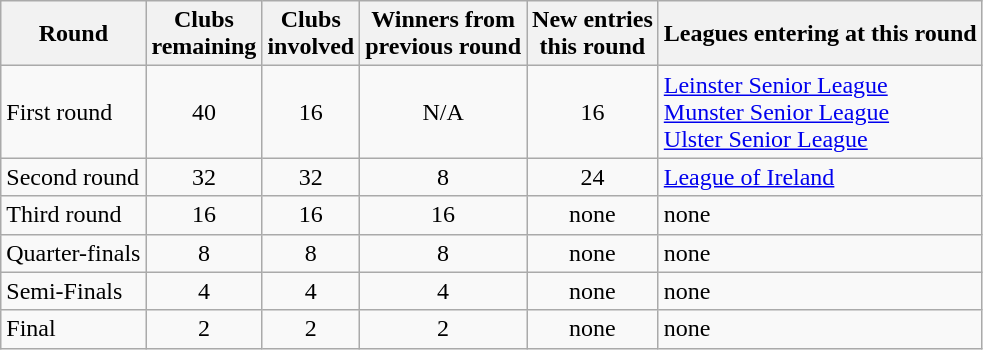<table class="wikitable">
<tr>
<th>Round</th>
<th>Clubs<br>remaining</th>
<th>Clubs<br>involved</th>
<th>Winners from<br>previous round</th>
<th>New entries<br>this round</th>
<th>Leagues entering at this round</th>
</tr>
<tr>
<td>First round</td>
<td style="text-align:center;">40</td>
<td style="text-align:center;">16</td>
<td style="text-align:center;">N/A</td>
<td style="text-align:center;">16</td>
<td><a href='#'>Leinster Senior League</a><br><a href='#'>Munster Senior League</a><br><a href='#'>Ulster Senior League</a></td>
</tr>
<tr>
<td>Second round</td>
<td style="text-align:center;">32</td>
<td style="text-align:center;">32</td>
<td style="text-align:center;">8</td>
<td style="text-align:center;">24</td>
<td><a href='#'>League of Ireland</a></td>
</tr>
<tr>
<td>Third round</td>
<td style="text-align:center;">16</td>
<td style="text-align:center;">16</td>
<td style="text-align:center;">16</td>
<td style="text-align:center;">none</td>
<td>none</td>
</tr>
<tr>
<td>Quarter-finals</td>
<td style="text-align:center;">8</td>
<td style="text-align:center;">8</td>
<td style="text-align:center;">8</td>
<td style="text-align:center;">none</td>
<td>none</td>
</tr>
<tr>
<td>Semi-Finals</td>
<td style="text-align:center;">4</td>
<td style="text-align:center;">4</td>
<td style="text-align:center;">4</td>
<td style="text-align:center;">none</td>
<td>none</td>
</tr>
<tr>
<td>Final</td>
<td style="text-align:center;">2</td>
<td style="text-align:center;">2</td>
<td style="text-align:center;">2</td>
<td style="text-align:center;">none</td>
<td>none</td>
</tr>
</table>
